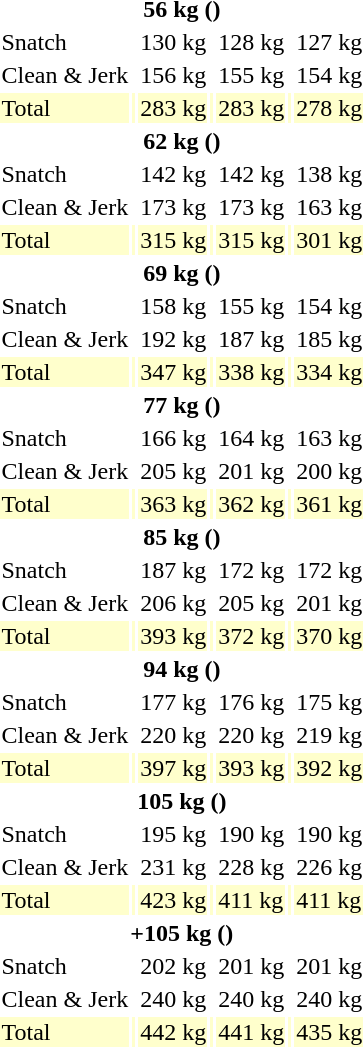<table>
<tr>
<th colspan=7>56 kg ()</th>
</tr>
<tr>
<td>Snatch</td>
<td></td>
<td>130 kg</td>
<td></td>
<td>128 kg</td>
<td></td>
<td>127 kg</td>
</tr>
<tr>
<td>Clean & Jerk</td>
<td></td>
<td>156 kg</td>
<td></td>
<td>155 kg</td>
<td></td>
<td>154 kg</td>
</tr>
<tr bgcolor=ffffcc>
<td>Total</td>
<td></td>
<td>283 kg</td>
<td></td>
<td>283 kg</td>
<td></td>
<td>278 kg</td>
</tr>
<tr>
<th colspan=7>62 kg ()</th>
</tr>
<tr>
<td>Snatch</td>
<td></td>
<td>142 kg</td>
<td></td>
<td>142 kg</td>
<td></td>
<td>138 kg</td>
</tr>
<tr>
<td>Clean & Jerk</td>
<td></td>
<td>173 kg</td>
<td></td>
<td>173 kg</td>
<td></td>
<td>163 kg</td>
</tr>
<tr bgcolor=ffffcc>
<td>Total</td>
<td></td>
<td>315 kg</td>
<td></td>
<td>315 kg</td>
<td></td>
<td>301 kg</td>
</tr>
<tr>
<th colspan=7>69 kg ()</th>
</tr>
<tr>
<td>Snatch</td>
<td></td>
<td>158 kg</td>
<td></td>
<td>155 kg</td>
<td></td>
<td>154 kg</td>
</tr>
<tr>
<td>Clean & Jerk</td>
<td></td>
<td>192 kg</td>
<td></td>
<td>187 kg</td>
<td></td>
<td>185 kg</td>
</tr>
<tr bgcolor=ffffcc>
<td>Total</td>
<td></td>
<td>347 kg</td>
<td></td>
<td>338 kg</td>
<td></td>
<td>334 kg</td>
</tr>
<tr>
<th colspan=7>77 kg ()</th>
</tr>
<tr>
<td>Snatch</td>
<td></td>
<td>166 kg</td>
<td></td>
<td>164 kg</td>
<td></td>
<td>163 kg</td>
</tr>
<tr>
<td>Clean & Jerk</td>
<td></td>
<td>205 kg</td>
<td></td>
<td>201 kg</td>
<td></td>
<td>200 kg</td>
</tr>
<tr bgcolor=ffffcc>
<td>Total</td>
<td></td>
<td>363 kg</td>
<td></td>
<td>362 kg</td>
<td></td>
<td>361 kg</td>
</tr>
<tr>
<th colspan=7>85 kg ()</th>
</tr>
<tr>
<td>Snatch</td>
<td></td>
<td>187 kg<br></td>
<td></td>
<td>172 kg</td>
<td></td>
<td>172 kg</td>
</tr>
<tr>
<td>Clean & Jerk</td>
<td></td>
<td>206 kg</td>
<td></td>
<td>205 kg</td>
<td></td>
<td>201 kg</td>
</tr>
<tr bgcolor=ffffcc>
<td>Total</td>
<td></td>
<td>393 kg</td>
<td></td>
<td>372 kg</td>
<td></td>
<td>370 kg</td>
</tr>
<tr>
<th colspan=7>94 kg ()</th>
</tr>
<tr>
<td>Snatch</td>
<td></td>
<td>177 kg</td>
<td></td>
<td>176 kg</td>
<td></td>
<td>175 kg</td>
</tr>
<tr>
<td>Clean & Jerk</td>
<td></td>
<td>220 kg</td>
<td></td>
<td>220 kg</td>
<td></td>
<td>219 kg</td>
</tr>
<tr bgcolor=ffffcc>
<td>Total</td>
<td></td>
<td>397 kg</td>
<td></td>
<td>393 kg</td>
<td></td>
<td>392 kg</td>
</tr>
<tr>
<th colspan=7>105 kg ()</th>
</tr>
<tr>
<td>Snatch</td>
<td></td>
<td>195 kg</td>
<td></td>
<td>190 kg</td>
<td></td>
<td>190 kg</td>
</tr>
<tr>
<td>Clean & Jerk</td>
<td></td>
<td>231 kg</td>
<td></td>
<td>228 kg</td>
<td></td>
<td>226 kg</td>
</tr>
<tr bgcolor=ffffcc>
<td>Total</td>
<td></td>
<td>423 kg</td>
<td></td>
<td>411 kg</td>
<td></td>
<td>411 kg</td>
</tr>
<tr>
<th colspan=7>+105 kg ()</th>
</tr>
<tr>
<td>Snatch</td>
<td></td>
<td>202 kg</td>
<td></td>
<td>201 kg</td>
<td></td>
<td>201 kg</td>
</tr>
<tr>
<td>Clean & Jerk</td>
<td></td>
<td>240 kg</td>
<td></td>
<td>240 kg</td>
<td></td>
<td>240 kg</td>
</tr>
<tr bgcolor=ffffcc>
<td>Total</td>
<td></td>
<td>442 kg</td>
<td></td>
<td>441 kg</td>
<td></td>
<td>435 kg</td>
</tr>
</table>
